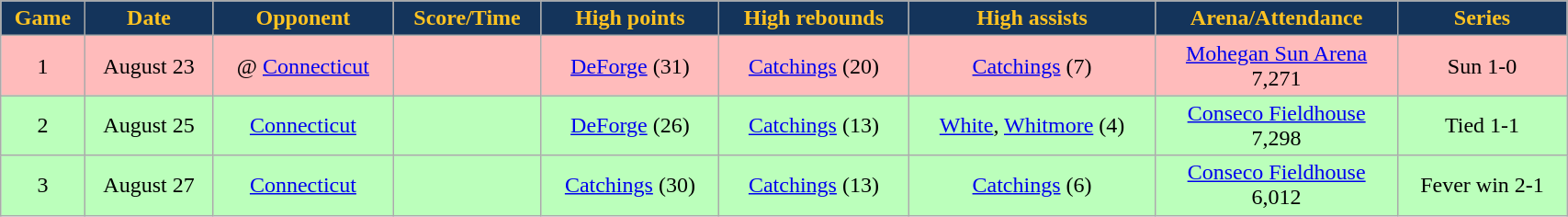<table class="wikitable" width="90%">
<tr align="center"  style="background:#14345B;color:#ffc322;">
<td><strong>Game</strong></td>
<td><strong>Date</strong></td>
<td><strong>Opponent</strong></td>
<td><strong>Score/Time</strong></td>
<td><strong>High points</strong></td>
<td><strong>High rebounds</strong></td>
<td><strong>High assists</strong></td>
<td><strong>Arena/Attendance</strong></td>
<td><strong>Series</strong></td>
</tr>
<tr align="center" bgcolor="ffbbbb">
<td>1</td>
<td>August 23</td>
<td>@ <a href='#'>Connecticut</a></td>
<td></td>
<td><a href='#'>DeForge</a> (31)</td>
<td><a href='#'>Catchings</a> (20)</td>
<td><a href='#'>Catchings</a> (7)</td>
<td><a href='#'>Mohegan Sun Arena</a> <br> 7,271</td>
<td>Sun 1-0</td>
</tr>
<tr align="center" bgcolor="bbffbb">
<td>2</td>
<td>August 25</td>
<td><a href='#'>Connecticut</a></td>
<td></td>
<td><a href='#'>DeForge</a> (26)</td>
<td><a href='#'>Catchings</a> (13)</td>
<td><a href='#'>White</a>, <a href='#'>Whitmore</a> (4)</td>
<td><a href='#'>Conseco Fieldhouse</a> <br> 7,298</td>
<td>Tied 1-1</td>
</tr>
<tr align="center" bgcolor="bbffbb">
<td>3</td>
<td>August 27</td>
<td><a href='#'>Connecticut</a></td>
<td></td>
<td><a href='#'>Catchings</a> (30)</td>
<td><a href='#'>Catchings</a> (13)</td>
<td><a href='#'>Catchings</a> (6)</td>
<td><a href='#'>Conseco Fieldhouse</a> <br> 6,012</td>
<td>Fever win 2-1</td>
</tr>
</table>
